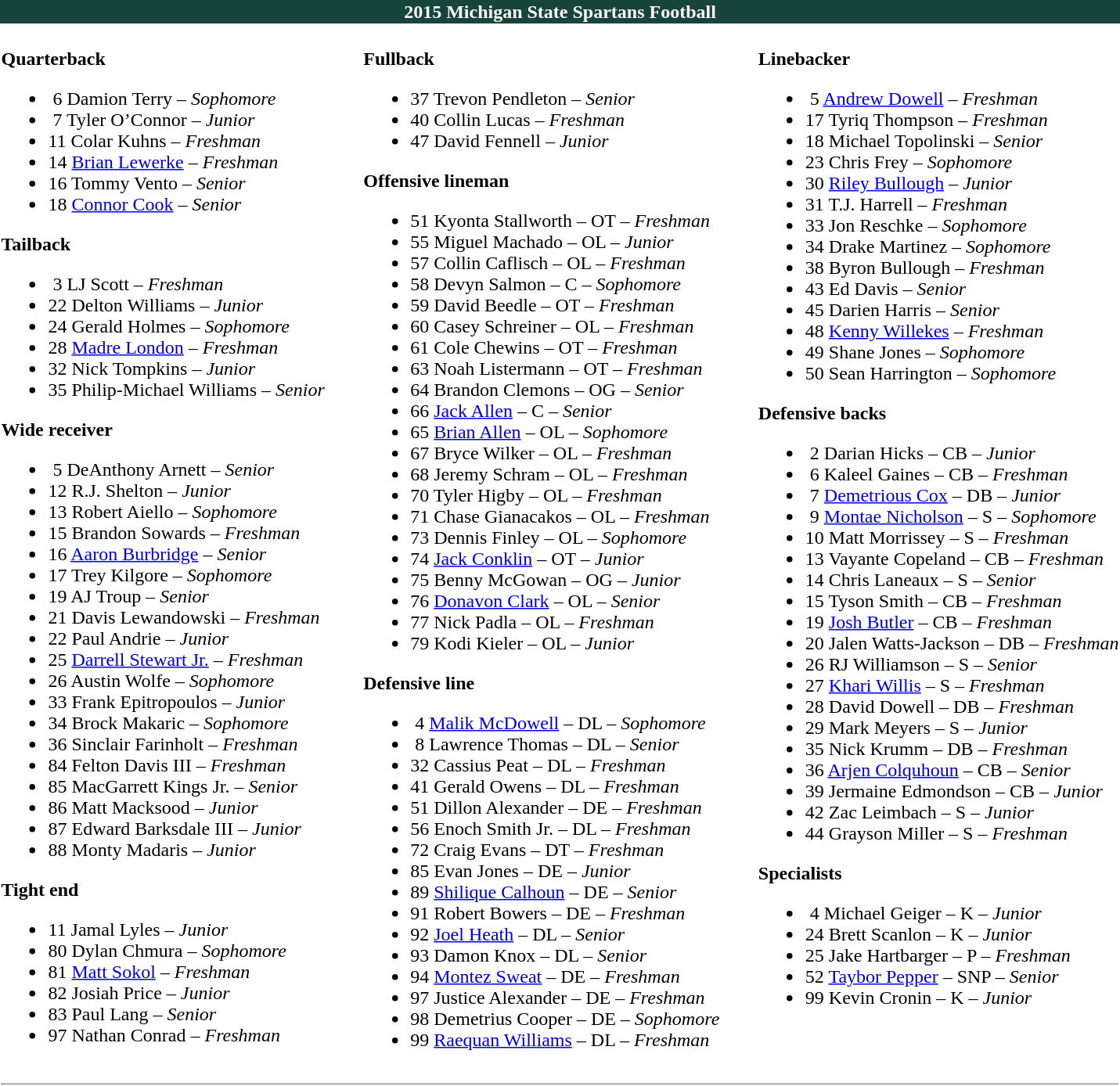<table class="toccolours" style="text-align: left;">
<tr>
<td colspan=11 style="color:#FFFFFF;background:#18453B; text-align: center"><strong>2015 Michigan State Spartans Football</strong></td>
</tr>
<tr>
<td valign="top"><br><strong>Quarterback</strong><ul><li> 6  Damion Terry – <em>Sophomore</em></li><li> 7  Tyler O’Connor – <em>Junior</em></li><li>11  Colar Kuhns – <em> Freshman</em></li><li>14  <a href='#'>Brian Lewerke</a> – <em>Freshman</em></li><li>16  Tommy Vento – <em>Senior</em></li><li>18  <a href='#'>Connor Cook</a> – <em>Senior</em></li></ul><strong>Tailback</strong><ul><li> 3  LJ Scott – <em>Freshman</em></li><li>22  Delton Williams – <em>Junior</em></li><li>24  Gerald Holmes – <em>Sophomore</em></li><li>28  <a href='#'>Madre London</a> – <em> Freshman</em></li><li>32  Nick Tompkins – <em>Junior</em></li><li>35  Philip-Michael Williams – <em>Senior</em></li></ul><strong>Wide receiver</strong><ul><li> 5  DeAnthony Arnett – <em>Senior</em></li><li>12  R.J. Shelton – <em>Junior</em></li><li>13  Robert Aiello – <em>Sophomore</em></li><li>15  Brandon Sowards – <em> Freshman</em></li><li>16  <a href='#'>Aaron Burbridge</a> – <em>Senior</em></li><li>17  Trey Kilgore – <em>Sophomore</em></li><li>19  AJ Troup – <em>Senior</em></li><li>21  Davis Lewandowski – <em>Freshman</em></li><li>22  Paul Andrie – <em>Junior</em></li><li>25  <a href='#'>Darrell Stewart Jr.</a> – <em>Freshman</em></li><li>26  Austin Wolfe – <em>Sophomore</em></li><li>33  Frank Epitropoulos – <em>Junior</em></li><li>34  Brock Makaric – <em>Sophomore</em></li><li>36  Sinclair Farinholt – <em>Freshman</em></li><li>84  Felton Davis III – <em>Freshman</em></li><li>85  MacGarrett Kings Jr. – <em>Senior</em></li><li>86  Matt Macksood – <em>Junior</em></li><li>87  Edward Barksdale III – <em>Junior</em></li><li>88  Monty Madaris – <em>Junior</em></li></ul><strong>Tight end</strong><ul><li>11  Jamal Lyles – <em>Junior</em></li><li>80  Dylan Chmura – <em>Sophomore</em></li><li>81  <a href='#'>Matt Sokol</a> – <em> Freshman</em></li><li>82  Josiah Price – <em>Junior</em></li><li>83  Paul Lang – <em>Senior</em></li><li>97  Nathan Conrad – <em> Freshman</em></li></ul></td>
<td width="25"> </td>
<td valign="top"><br><strong>Fullback</strong><ul><li>37  Trevon Pendleton – <em>Senior</em></li><li>40  Collin Lucas – <em>Freshman</em></li><li>47  David Fennell – <em>Junior</em></li></ul><strong>Offensive lineman</strong><ul><li>51  Kyonta Stallworth – OT – <em>Freshman</em></li><li>55  Miguel Machado – OL – <em>Junior</em></li><li>57  Collin Caflisch – OL – <em>Freshman</em></li><li>58  Devyn Salmon – C – <em>Sophomore</em></li><li>59  David Beedle – OT – <em> Freshman</em></li><li>60  Casey Schreiner – OL – <em> Freshman</em></li><li>61  Cole Chewins – OT – <em>Freshman</em></li><li>63  Noah Listermann – OT – <em>Freshman</em></li><li>64  Brandon Clemons – OG – <em>Senior</em></li><li>66  <a href='#'>Jack Allen</a> – C – <em>Senior</em></li><li>65  <a href='#'>Brian Allen</a> – OL – <em>Sophomore</em></li><li>67  Bryce Wilker – OL – <em>Freshman</em></li><li>68  Jeremy Schram – OL – <em> Freshman</em></li><li>70  Tyler Higby – OL – <em>Freshman</em></li><li>71  Chase Gianacakos – OL – <em> Freshman</em></li><li>73  Dennis Finley – OL – <em>Sophomore</em></li><li>74  <a href='#'>Jack Conklin</a> – OT – <em>Junior</em></li><li>75  Benny McGowan – OG – <em>Junior</em></li><li>76  <a href='#'>Donavon Clark</a> – OL – <em>Senior</em></li><li>77  Nick Padla – OL – <em> Freshman</em></li><li>79  Kodi Kieler – OL – <em>Junior</em></li></ul><strong>Defensive line</strong><ul><li> 4  <a href='#'>Malik McDowell</a> – DL – <em>Sophomore</em></li><li> 8  Lawrence Thomas – DL – <em>Senior</em></li><li>32  Cassius Peat – DL – <em>Freshman</em></li><li>41  Gerald Owens – DL – <em> Freshman</em></li><li>51  Dillon Alexander – DE – <em> Freshman</em></li><li>56  Enoch Smith Jr. – DL – <em> Freshman</em></li><li>72  Craig Evans – DT – <em> Freshman</em></li><li>85  Evan Jones – DE – <em>Junior</em></li><li>89  <a href='#'>Shilique Calhoun</a> – DE – <em>Senior</em></li><li>91  Robert Bowers – DE – <em> Freshman</em></li><li>92  <a href='#'>Joel Heath</a> – DL – <em>Senior</em></li><li>93  Damon Knox – DL – <em>Senior</em></li><li>94  <a href='#'>Montez Sweat</a> – DE – <em> Freshman</em></li><li>97  Justice Alexander – DE – <em>Freshman</em></li><li>98  Demetrius Cooper – DE – <em>Sophomore</em></li><li>99  <a href='#'>Raequan Williams</a> – DL – <em>Freshman</em></li></ul></td>
<td width="25"> </td>
<td valign="top"><br><strong>Linebacker</strong><ul><li> 5  <a href='#'>Andrew Dowell</a> – <em>Freshman</em></li><li>17  Tyriq Thompson – <em>Freshman</em></li><li>18  Michael Topolinski – <em>Senior</em></li><li>23  Chris Frey – <em>Sophomore</em></li><li>30  <a href='#'>Riley Bullough</a> – <em>Junior</em></li><li>31  T.J. Harrell – <em> Freshman</em></li><li>33  Jon Reschke – <em>Sophomore</em></li><li>34  Drake Martinez – <em>Sophomore</em></li><li>38  Byron Bullough – <em> Freshman</em></li><li>43  Ed Davis – <em>Senior</em></li><li>45  Darien Harris – <em>Senior</em></li><li>48  <a href='#'>Kenny Willekes</a> – <em>Freshman</em></li><li>49  Shane Jones – <em>Sophomore</em></li><li>50  Sean Harrington – <em>Sophomore</em></li></ul><strong>Defensive backs</strong><ul><li> 2  Darian Hicks – CB – <em>Junior</em></li><li> 6  Kaleel Gaines – CB – <em>Freshman</em></li><li> 7  <a href='#'>Demetrious Cox</a> – DB – <em>Junior</em></li><li> 9  <a href='#'>Montae Nicholson</a> – S – <em>Sophomore</em></li><li>10  Matt Morrissey – S – <em> Freshman</em></li><li>13  Vayante Copeland – CB – <em> Freshman</em></li><li>14  Chris Laneaux – S – <em>Senior</em></li><li>15  Tyson Smith – CB – <em>Freshman</em></li><li>19  <a href='#'>Josh Butler</a> – CB – <em>Freshman</em></li><li>20  Jalen Watts-Jackson – DB – <em> Freshman</em></li><li>26  RJ Williamson – S – <em>Senior</em></li><li>27  <a href='#'>Khari Willis</a> – S – <em>Freshman</em></li><li>28  David Dowell – DB – <em>Freshman</em></li><li>29  Mark Meyers – S – <em>Junior</em></li><li>35  Nick Krumm – DB – <em>Freshman</em></li><li>36  <a href='#'>Arjen Colquhoun</a> – CB – <em>Senior</em></li><li>39  Jermaine Edmondson – CB – <em>Junior</em></li><li>42  Zac Leimbach – S – <em>Junior</em></li><li>44  Grayson Miller – S – <em>Freshman</em></li></ul><strong>Specialists</strong><ul><li> 4  Michael Geiger – K – <em>Junior</em></li><li>24  Brett Scanlon – K – <em>Junior</em></li><li>25  Jake Hartbarger – P – <em> Freshman</em></li><li>52  <a href='#'>Taybor Pepper</a> – SNP – <em>Senior</em></li><li>99  Kevin Cronin – K – <em>Junior</em></li></ul></td>
</tr>
<tr>
<td colspan="7"><hr></td>
</tr>
</table>
